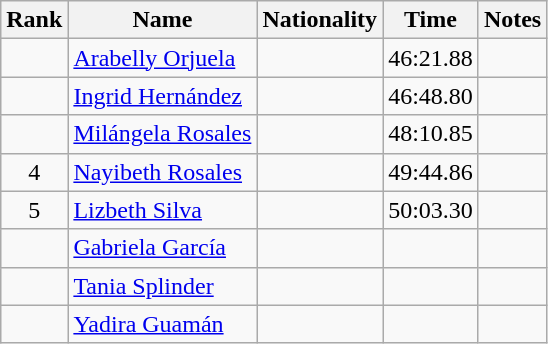<table class="wikitable sortable" style="text-align:center">
<tr>
<th>Rank</th>
<th>Name</th>
<th>Nationality</th>
<th>Time</th>
<th>Notes</th>
</tr>
<tr>
<td></td>
<td align=left><a href='#'>Arabelly Orjuela</a></td>
<td align=left></td>
<td>46:21.88</td>
<td></td>
</tr>
<tr>
<td></td>
<td align=left><a href='#'>Ingrid Hernández</a></td>
<td align=left></td>
<td>46:48.80</td>
<td></td>
</tr>
<tr>
<td></td>
<td align=left><a href='#'>Milángela Rosales</a></td>
<td align=left></td>
<td>48:10.85</td>
<td></td>
</tr>
<tr>
<td>4</td>
<td align=left><a href='#'>Nayibeth Rosales</a></td>
<td align=left></td>
<td>49:44.86</td>
<td></td>
</tr>
<tr>
<td>5</td>
<td align=left><a href='#'>Lizbeth Silva</a></td>
<td align=left></td>
<td>50:03.30</td>
<td></td>
</tr>
<tr>
<td></td>
<td align=left><a href='#'>Gabriela García</a></td>
<td align=left></td>
<td></td>
<td></td>
</tr>
<tr>
<td></td>
<td align=left><a href='#'>Tania Splinder</a></td>
<td align=left></td>
<td></td>
<td></td>
</tr>
<tr>
<td></td>
<td align=left><a href='#'>Yadira Guamán</a></td>
<td align=left></td>
<td></td>
<td></td>
</tr>
</table>
